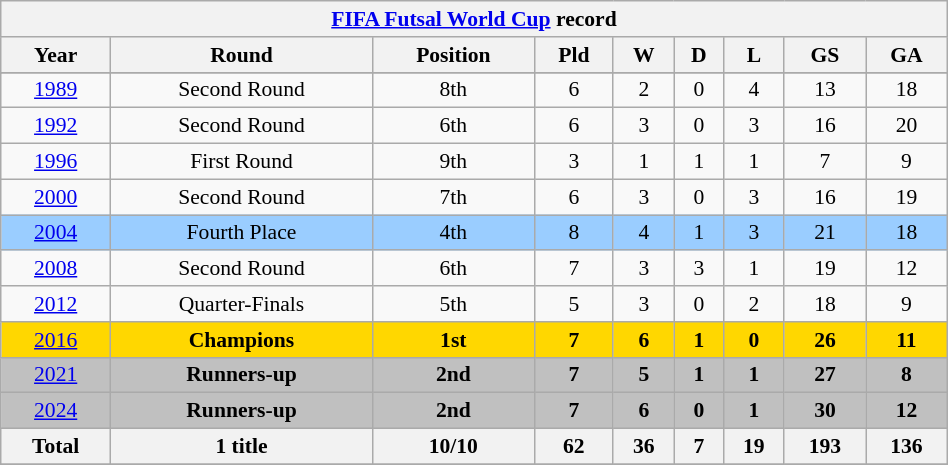<table class="wikitable" width=50% style="text-align: center;font-size:90%;">
<tr>
<th colspan=9><a href='#'>FIFA Futsal World Cup</a> record</th>
</tr>
<tr>
<th>Year</th>
<th>Round</th>
<th>Position</th>
<th>Pld</th>
<th>W</th>
<th>D</th>
<th>L</th>
<th>GS</th>
<th>GA</th>
</tr>
<tr>
</tr>
<tr>
<td> <a href='#'>1989</a></td>
<td>Second Round</td>
<td>8th</td>
<td>6</td>
<td>2</td>
<td>0</td>
<td>4</td>
<td>13</td>
<td>18</td>
</tr>
<tr>
<td> <a href='#'>1992</a></td>
<td>Second Round</td>
<td>6th</td>
<td>6</td>
<td>3</td>
<td>0</td>
<td>3</td>
<td>16</td>
<td>20</td>
</tr>
<tr>
<td> <a href='#'>1996</a></td>
<td>First Round</td>
<td>9th</td>
<td>3</td>
<td>1</td>
<td>1</td>
<td>1</td>
<td>7</td>
<td>9</td>
</tr>
<tr>
<td> <a href='#'>2000</a></td>
<td>Second Round</td>
<td>7th</td>
<td>6</td>
<td>3</td>
<td>0</td>
<td>3</td>
<td>16</td>
<td>19</td>
</tr>
<tr style="background:#9acdff;">
<td> <a href='#'>2004</a></td>
<td>Fourth Place</td>
<td>4th</td>
<td>8</td>
<td>4</td>
<td>1</td>
<td>3</td>
<td>21</td>
<td>18</td>
</tr>
<tr>
<td> <a href='#'>2008</a></td>
<td>Second Round</td>
<td>6th</td>
<td>7</td>
<td>3</td>
<td>3</td>
<td>1</td>
<td>19</td>
<td>12</td>
</tr>
<tr>
<td> <a href='#'>2012</a></td>
<td>Quarter-Finals</td>
<td>5th</td>
<td>5</td>
<td>3</td>
<td>0</td>
<td>2</td>
<td>18</td>
<td>9</td>
</tr>
<tr - style="background:gold">
<td> <a href='#'>2016</a></td>
<td><strong>Champions</strong></td>
<td><strong>1st</strong></td>
<td><strong>7</strong></td>
<td><strong>6</strong></td>
<td><strong>1</strong></td>
<td><strong>0</strong></td>
<td><strong>26</strong></td>
<td><strong>11</strong></td>
</tr>
<tr bgcolor=silver>
<td> <a href='#'>2021</a></td>
<td><strong>Runners-up</strong></td>
<td><strong>2nd</strong></td>
<td><strong>7</strong></td>
<td><strong>5</strong></td>
<td><strong>1</strong></td>
<td><strong>1</strong></td>
<td><strong>27</strong></td>
<td><strong>8</strong></td>
</tr>
<tr bgcolor=silver>
<td> <a href='#'>2024</a></td>
<td><strong>Runners-up</strong></td>
<td><strong>2nd</strong></td>
<td><strong>7</strong></td>
<td><strong>6</strong></td>
<td><strong>0</strong></td>
<td><strong>1</strong></td>
<td><strong>30</strong></td>
<td><strong>12</strong></td>
</tr>
<tr>
<th><strong>Total</strong></th>
<th><strong>1 title</strong></th>
<th>10/10</th>
<th>62</th>
<th>36</th>
<th>7</th>
<th>19</th>
<th>193</th>
<th>136</th>
</tr>
<tr>
</tr>
</table>
